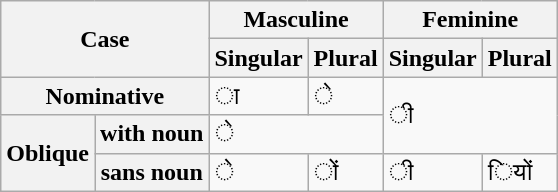<table class="wikitable">
<tr>
<th colspan="2" rowspan="2">Case</th>
<th colspan="2">Masculine</th>
<th colspan="2">Feminine</th>
</tr>
<tr>
<th>Singular</th>
<th>Plural</th>
<th>Singular</th>
<th>Plural</th>
</tr>
<tr>
<th colspan="2">Nominative</th>
<td>ा<br></td>
<td>े<br></td>
<td colspan="2" rowspan="2">ी<br></td>
</tr>
<tr>
<th rowspan="2">Oblique</th>
<th>with noun</th>
<td colspan="2">े<br></td>
</tr>
<tr>
<th>sans noun</th>
<td>े<br></td>
<td>ों<br></td>
<td>ी<br></td>
<td>ियों<br></td>
</tr>
</table>
